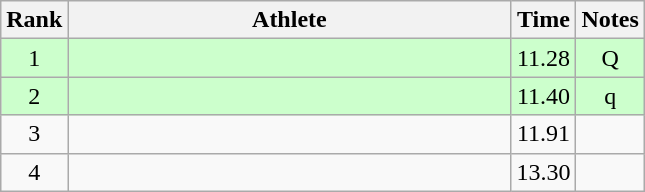<table class="wikitable" style="text-align:center">
<tr>
<th>Rank</th>
<th Style="width:18em">Athlete</th>
<th>Time</th>
<th>Notes</th>
</tr>
<tr style="background:#cfc">
<td>1</td>
<td style="text-align:left"></td>
<td>11.28</td>
<td>Q</td>
</tr>
<tr style="background:#cfc">
<td>2</td>
<td style="text-align:left"></td>
<td>11.40</td>
<td>q</td>
</tr>
<tr>
<td>3</td>
<td style="text-align:left"></td>
<td>11.91</td>
<td></td>
</tr>
<tr>
<td>4</td>
<td style="text-align:left"></td>
<td>13.30</td>
<td></td>
</tr>
</table>
